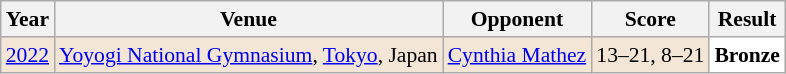<table class="sortable wikitable" style="font-size: 90%;">
<tr>
<th>Year</th>
<th>Venue</th>
<th>Opponent</th>
<th>Score</th>
<th>Result</th>
</tr>
<tr style="background:#F3E6D7">
<td align="center"><a href='#'>2022</a></td>
<td align="left"><a href='#'>Yoyogi National Gymnasium</a>, <a href='#'>Tokyo</a>, Japan</td>
<td align="left"> <a href='#'>Cynthia Mathez</a></td>
<td align="left">13–21, 8–21</td>
<td style="text-align:left; background:white"> <strong>Bronze</strong></td>
</tr>
</table>
